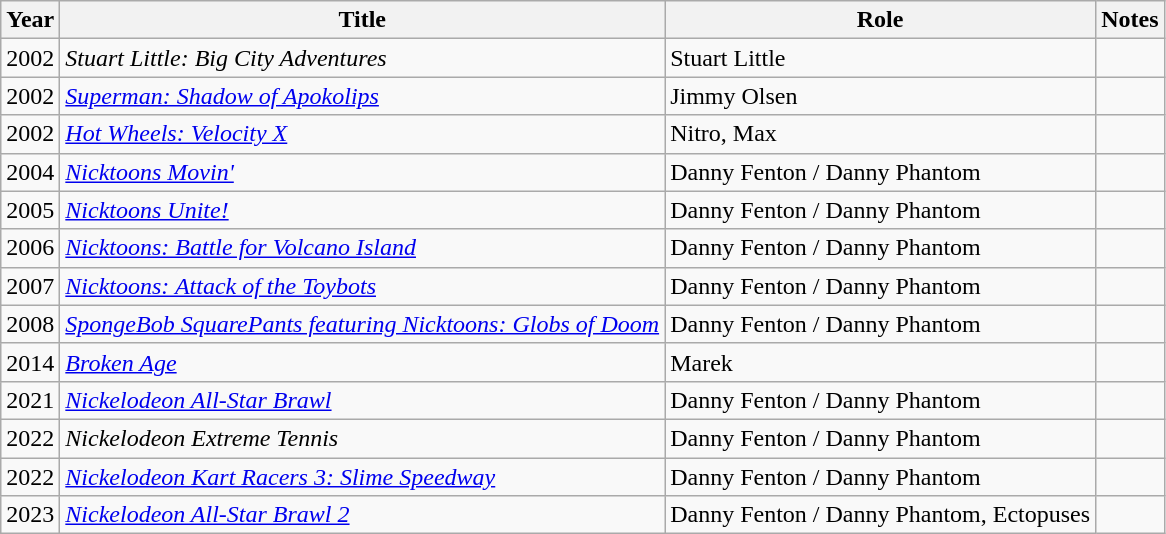<table class="wikitable sortable">
<tr>
<th>Year</th>
<th>Title</th>
<th>Role</th>
<th>Notes</th>
</tr>
<tr>
<td>2002</td>
<td><em>Stuart Little: Big City Adventures</em></td>
<td>Stuart Little</td>
<td></td>
</tr>
<tr>
<td>2002</td>
<td><em><a href='#'>Superman: Shadow of Apokolips</a></em></td>
<td>Jimmy Olsen</td>
<td></td>
</tr>
<tr>
<td>2002</td>
<td><em><a href='#'>Hot Wheels: Velocity X</a></em></td>
<td>Nitro, Max</td>
<td></td>
</tr>
<tr>
<td>2004</td>
<td><em><a href='#'>Nicktoons Movin'</a></em></td>
<td>Danny Fenton / Danny Phantom</td>
<td></td>
</tr>
<tr>
<td>2005</td>
<td><em><a href='#'>Nicktoons Unite!</a></em></td>
<td>Danny Fenton / Danny Phantom</td>
<td></td>
</tr>
<tr>
<td>2006</td>
<td><em><a href='#'>Nicktoons: Battle for Volcano Island</a></em></td>
<td>Danny Fenton / Danny Phantom</td>
<td></td>
</tr>
<tr>
<td>2007</td>
<td><em><a href='#'>Nicktoons: Attack of the Toybots</a></em></td>
<td>Danny Fenton / Danny Phantom</td>
<td></td>
</tr>
<tr>
<td>2008</td>
<td><em><a href='#'>SpongeBob SquarePants featuring Nicktoons: Globs of Doom</a></em></td>
<td>Danny Fenton / Danny Phantom</td>
<td></td>
</tr>
<tr>
<td>2014</td>
<td><em><a href='#'>Broken Age</a></em></td>
<td>Marek</td>
<td></td>
</tr>
<tr>
<td>2021</td>
<td><em><a href='#'>Nickelodeon All-Star Brawl</a></em></td>
<td>Danny Fenton / Danny Phantom</td>
<td></td>
</tr>
<tr>
<td>2022</td>
<td><em>Nickelodeon Extreme Tennis</em></td>
<td>Danny Fenton / Danny Phantom</td>
<td></td>
</tr>
<tr>
<td>2022</td>
<td><em><a href='#'>Nickelodeon Kart Racers 3: Slime Speedway</a></em></td>
<td>Danny Fenton / Danny Phantom</td>
<td></td>
</tr>
<tr>
<td>2023</td>
<td><em><a href='#'>Nickelodeon All-Star Brawl 2</a></em></td>
<td>Danny Fenton / Danny Phantom, Ectopuses</td>
<td></td>
</tr>
</table>
